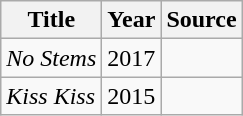<table class="wikitable">
<tr>
<th>Title</th>
<th>Year</th>
<th>Source</th>
</tr>
<tr>
<td><em>No Stems</em></td>
<td>2017</td>
<td></td>
</tr>
<tr>
<td><em>Kiss Kiss</em></td>
<td>2015</td>
<td></td>
</tr>
</table>
